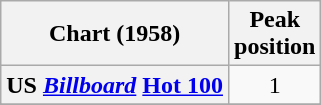<table class="wikitable sortable plainrowheaders" style="text-align:center;">
<tr>
<th>Chart (1958)</th>
<th>Peak<br>position</th>
</tr>
<tr>
<th scope="row">US <em><a href='#'>Billboard</a></em> <a href='#'>Hot 100</a></th>
<td>1</td>
</tr>
<tr>
</tr>
<tr>
</tr>
<tr>
</tr>
</table>
